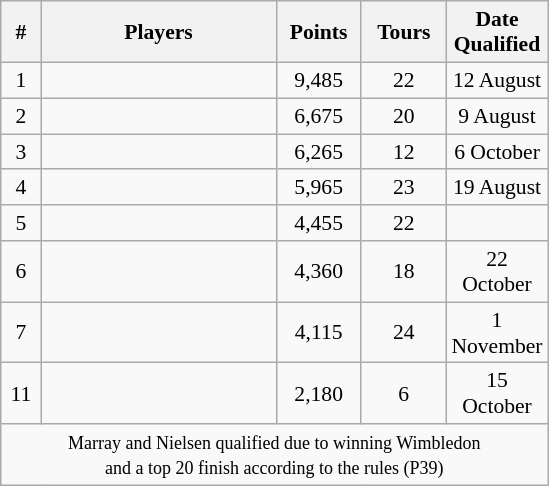<table class="sortable wikitable" style="float:right;margin-left:1em;text-align:center;font-size:90%;text:justify;">
<tr>
<th width=20>#</th>
<th width=150>Players</th>
<th width=50>Points</th>
<th width=50>Tours</th>
<th width=60>Date Qualified</th>
</tr>
<tr align=center>
<td>1</td>
<td align=left><br></td>
<td>9,485</td>
<td>22</td>
<td>12 August</td>
</tr>
<tr align=center>
<td>2</td>
<td align=left><br></td>
<td>6,675</td>
<td>20</td>
<td>9 August</td>
</tr>
<tr align=center>
<td>3</td>
<td align=left><br></td>
<td>6,265</td>
<td>12</td>
<td>6 October</td>
</tr>
<tr align=center>
<td>4</td>
<td align=left><br></td>
<td>5,965</td>
<td>23</td>
<td>19 August</td>
</tr>
<tr align=center>
<td>5</td>
<td align=left><br></td>
<td>4,455</td>
<td>22</td>
<td></td>
</tr>
<tr align=center>
<td>6</td>
<td align=left><br></td>
<td>4,360</td>
<td>18</td>
<td>22 October</td>
</tr>
<tr align=center>
<td>7</td>
<td align=left><br></td>
<td>4,115</td>
<td>24</td>
<td>1 November</td>
</tr>
<tr align=center>
<td>11</td>
<td align=left><br></td>
<td>2,180</td>
<td>6</td>
<td>15 October</td>
</tr>
<tr>
<td colspan=5 style="text-align:center;"><small>Marray and Nielsen qualified due to winning Wimbledon<br>and a top 20 finish according to the rules (P39)</small></td>
</tr>
</table>
